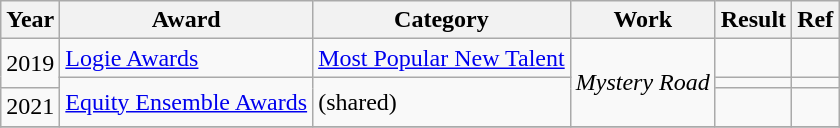<table class="wikitable plainrowheaders">
<tr>
<th>Year</th>
<th>Award</th>
<th>Category</th>
<th>Work</th>
<th>Result</th>
<th>Ref</th>
</tr>
<tr>
<td rowspan="2">2019</td>
<td><a href='#'>Logie Awards</a></td>
<td><a href='#'>Most Popular New Talent</a></td>
<td rowspan="3"><em>Mystery Road</em></td>
<td></td>
<td></td>
</tr>
<tr>
<td rowspan="2"><a href='#'>Equity Ensemble Awards</a></td>
<td rowspan="2">(shared)</td>
<td></td>
<td></td>
</tr>
<tr>
<td>2021</td>
<td></td>
<td></td>
</tr>
<tr>
</tr>
</table>
